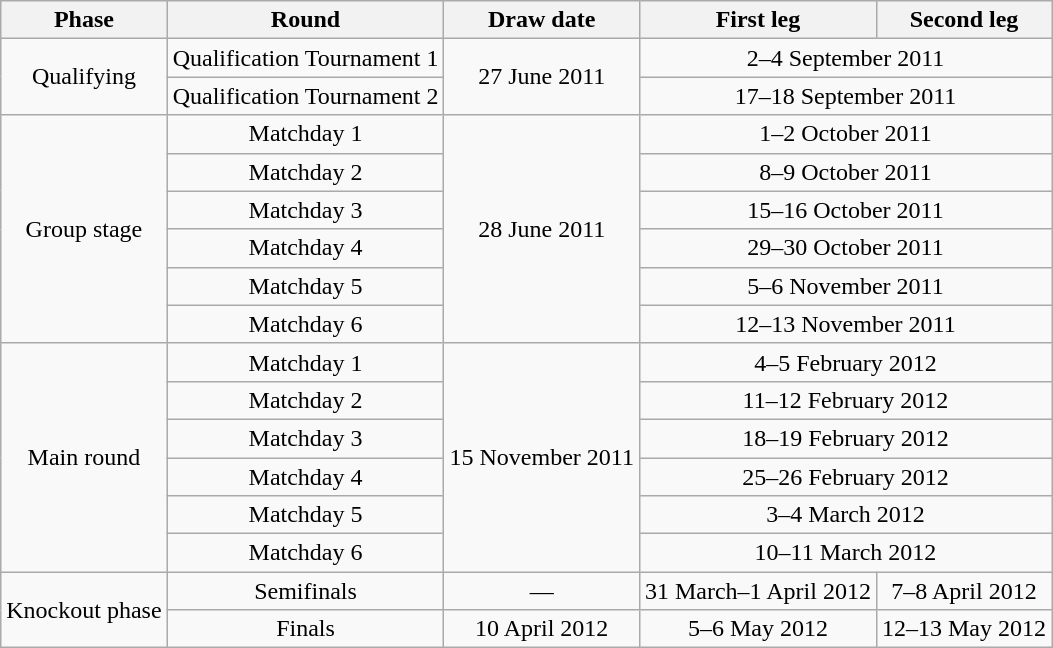<table class="wikitable" border="1">
<tr align="center">
<th>Phase</th>
<th>Round</th>
<th>Draw date</th>
<th>First leg</th>
<th>Second leg</th>
</tr>
<tr align="center">
<td rowspan="2">Qualifying</td>
<td>Qualification Tournament 1</td>
<td rowspan="2">27 June 2011</td>
<td colspan="2">2–4 September 2011</td>
</tr>
<tr align="center">
<td>Qualification Tournament 2</td>
<td colspan="2">17–18 September 2011</td>
</tr>
<tr align="center">
<td rowspan="6">Group stage</td>
<td>Matchday 1</td>
<td rowspan="6">28 June 2011</td>
<td colspan="2">1–2 October 2011</td>
</tr>
<tr align="center">
<td>Matchday 2</td>
<td colspan="2">8–9 October 2011</td>
</tr>
<tr align="center">
<td>Matchday 3</td>
<td colspan="2">15–16 October 2011</td>
</tr>
<tr align="center">
<td>Matchday 4</td>
<td colspan="2">29–30 October 2011</td>
</tr>
<tr align="center">
<td>Matchday 5</td>
<td colspan="2">5–6 November 2011</td>
</tr>
<tr align="center">
<td>Matchday 6</td>
<td colspan="2">12–13 November 2011</td>
</tr>
<tr align="center">
<td rowspan="6">Main round</td>
<td>Matchday 1</td>
<td rowspan="6">15 November 2011</td>
<td colspan="2">4–5 February 2012</td>
</tr>
<tr align="center">
<td>Matchday 2</td>
<td colspan="2">11–12 February 2012</td>
</tr>
<tr align="center">
<td>Matchday 3</td>
<td colspan="2">18–19 February 2012</td>
</tr>
<tr align="center">
<td>Matchday 4</td>
<td colspan="2">25–26 February 2012</td>
</tr>
<tr align="center">
<td>Matchday 5</td>
<td colspan="2">3–4 March 2012</td>
</tr>
<tr align="center">
<td>Matchday 6</td>
<td colspan="2">10–11 March 2012</td>
</tr>
<tr align="center">
<td rowspan="2">Knockout phase</td>
<td>Semifinals</td>
<td>—</td>
<td>31 March–1 April 2012</td>
<td>7–8 April 2012</td>
</tr>
<tr align="center">
<td>Finals</td>
<td>10 April 2012</td>
<td>5–6 May 2012</td>
<td>12–13 May 2012</td>
</tr>
</table>
